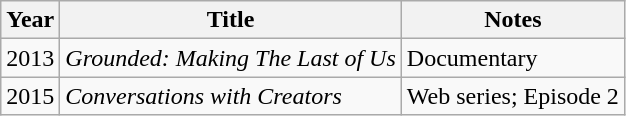<table class="wikitable sortable" style="border:none; margin:0">
<tr valign="bottom">
<th scope="col">Year</th>
<th scope="col">Title</th>
<th scope="col">Notes</th>
</tr>
<tr>
<td>2013</td>
<td><em>Grounded: Making The Last of Us</em></td>
<td>Documentary</td>
</tr>
<tr>
<td>2015</td>
<td><em>Conversations with Creators</em></td>
<td>Web series; Episode 2</td>
</tr>
</table>
